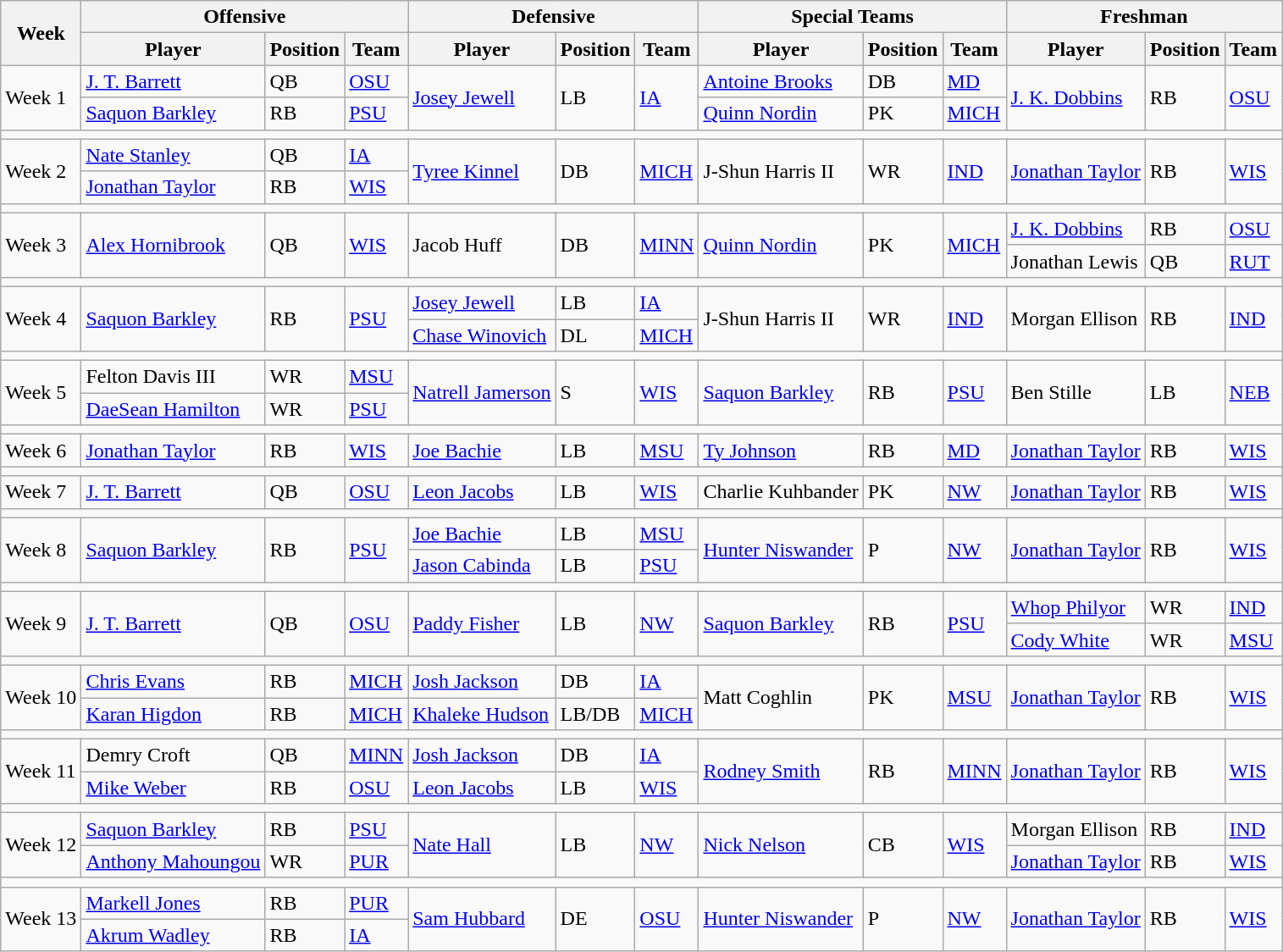<table class="wikitable">
<tr>
<th rowspan="2">Week</th>
<th colspan="3">Offensive</th>
<th colspan="3">Defensive</th>
<th colspan="3">Special Teams</th>
<th colspan="3">Freshman</th>
</tr>
<tr>
<th>Player</th>
<th>Position</th>
<th>Team</th>
<th>Player</th>
<th>Position</th>
<th>Team</th>
<th>Player</th>
<th>Position</th>
<th>Team</th>
<th>Player</th>
<th>Position</th>
<th>Team</th>
</tr>
<tr>
<td rowspan=2>Week 1</td>
<td><a href='#'>J. T. Barrett</a></td>
<td>QB</td>
<td><a href='#'>OSU</a></td>
<td rowspan=2><a href='#'>Josey Jewell</a></td>
<td rowspan=2>LB</td>
<td rowspan=2><a href='#'>IA</a></td>
<td><a href='#'>Antoine Brooks</a></td>
<td>DB</td>
<td><a href='#'>MD</a></td>
<td rowspan=2><a href='#'>J. K. Dobbins</a></td>
<td rowspan=2>RB</td>
<td rowspan=2><a href='#'>OSU</a></td>
</tr>
<tr>
<td><a href='#'>Saquon Barkley</a></td>
<td>RB</td>
<td><a href='#'>PSU</a></td>
<td><a href='#'>Quinn Nordin</a></td>
<td>PK</td>
<td><a href='#'>MICH</a></td>
</tr>
<tr>
<td colspan=13></td>
</tr>
<tr>
<td rowspan=2>Week 2</td>
<td><a href='#'>Nate Stanley</a></td>
<td>QB</td>
<td><a href='#'>IA</a></td>
<td rowspan=2><a href='#'>Tyree Kinnel</a></td>
<td rowspan=2>DB</td>
<td rowspan=2><a href='#'>MICH</a></td>
<td rowspan=2>J-Shun Harris II</td>
<td rowspan=2>WR</td>
<td rowspan=2><a href='#'>IND</a></td>
<td rowspan=2><a href='#'>Jonathan Taylor</a></td>
<td rowspan=2>RB</td>
<td rowspan=2><a href='#'>WIS</a></td>
</tr>
<tr>
<td><a href='#'>Jonathan Taylor</a></td>
<td>RB</td>
<td><a href='#'>WIS</a></td>
</tr>
<tr>
<td colspan=13></td>
</tr>
<tr>
<td rowspan=2>Week 3</td>
<td rowspan=2><a href='#'>Alex Hornibrook</a></td>
<td rowspan=2>QB</td>
<td rowspan=2><a href='#'>WIS</a></td>
<td rowspan=2>Jacob Huff</td>
<td rowspan=2>DB</td>
<td rowspan=2><a href='#'>MINN</a></td>
<td rowspan=2><a href='#'>Quinn Nordin</a></td>
<td rowspan=2>PK</td>
<td rowspan=2><a href='#'>MICH</a></td>
<td><a href='#'>J. K. Dobbins</a></td>
<td>RB</td>
<td><a href='#'>OSU</a></td>
</tr>
<tr>
<td>Jonathan Lewis</td>
<td>QB</td>
<td><a href='#'>RUT</a></td>
</tr>
<tr>
<td colspan=13></td>
</tr>
<tr>
<td rowspan=2>Week 4</td>
<td rowspan=2><a href='#'>Saquon Barkley</a></td>
<td rowspan=2>RB</td>
<td rowspan=2><a href='#'>PSU</a></td>
<td><a href='#'>Josey Jewell</a></td>
<td>LB</td>
<td><a href='#'>IA</a></td>
<td rowspan=2>J-Shun Harris II</td>
<td rowspan=2>WR</td>
<td rowspan=2><a href='#'>IND</a></td>
<td rowspan=2>Morgan Ellison</td>
<td rowspan=2>RB</td>
<td rowspan=2><a href='#'>IND</a></td>
</tr>
<tr>
<td><a href='#'>Chase Winovich</a></td>
<td>DL</td>
<td><a href='#'>MICH</a></td>
</tr>
<tr>
<td colspan=13></td>
</tr>
<tr>
<td rowspan=2>Week 5</td>
<td>Felton Davis III</td>
<td>WR</td>
<td><a href='#'>MSU</a></td>
<td rowspan=2><a href='#'>Natrell Jamerson</a></td>
<td rowspan=2>S</td>
<td rowspan=2><a href='#'>WIS</a></td>
<td rowspan=2><a href='#'>Saquon Barkley</a></td>
<td rowspan=2>RB</td>
<td rowspan=2><a href='#'>PSU</a></td>
<td rowspan=2>Ben Stille</td>
<td rowspan=2>LB</td>
<td rowspan=2><a href='#'>NEB</a></td>
</tr>
<tr>
<td><a href='#'>DaeSean Hamilton</a></td>
<td>WR</td>
<td><a href='#'>PSU</a></td>
</tr>
<tr>
<td colspan=13></td>
</tr>
<tr>
<td>Week 6</td>
<td><a href='#'>Jonathan Taylor</a></td>
<td>RB</td>
<td><a href='#'>WIS</a></td>
<td><a href='#'>Joe Bachie</a></td>
<td>LB</td>
<td><a href='#'>MSU</a></td>
<td><a href='#'>Ty Johnson</a></td>
<td>RB</td>
<td><a href='#'>MD</a></td>
<td><a href='#'>Jonathan Taylor</a></td>
<td>RB</td>
<td><a href='#'>WIS</a></td>
</tr>
<tr>
<td colspan=13></td>
</tr>
<tr>
<td>Week 7</td>
<td><a href='#'>J. T. Barrett</a></td>
<td>QB</td>
<td><a href='#'>OSU</a></td>
<td><a href='#'>Leon Jacobs</a></td>
<td>LB</td>
<td><a href='#'>WIS</a></td>
<td>Charlie Kuhbander</td>
<td>PK</td>
<td><a href='#'>NW</a></td>
<td><a href='#'>Jonathan Taylor</a></td>
<td>RB</td>
<td><a href='#'>WIS</a></td>
</tr>
<tr>
<td colspan=13></td>
</tr>
<tr>
<td rowspan=2>Week 8</td>
<td rowspan=2><a href='#'>Saquon Barkley</a></td>
<td rowspan=2>RB</td>
<td rowspan=2><a href='#'>PSU</a></td>
<td><a href='#'>Joe Bachie</a></td>
<td>LB</td>
<td><a href='#'>MSU</a></td>
<td rowspan=2><a href='#'>Hunter Niswander</a></td>
<td rowspan=2>P</td>
<td rowspan=2><a href='#'>NW</a></td>
<td rowspan=2><a href='#'>Jonathan Taylor</a></td>
<td rowspan=2>RB</td>
<td rowspan=2><a href='#'>WIS</a></td>
</tr>
<tr>
<td><a href='#'>Jason Cabinda</a></td>
<td>LB</td>
<td><a href='#'>PSU</a></td>
</tr>
<tr>
<td colspan=13></td>
</tr>
<tr>
<td rowspan=2>Week 9</td>
<td rowspan=2><a href='#'>J. T. Barrett</a></td>
<td rowspan=2>QB</td>
<td rowspan=2><a href='#'>OSU</a></td>
<td rowspan=2><a href='#'>Paddy Fisher</a></td>
<td rowspan=2>LB</td>
<td rowspan=2><a href='#'>NW</a></td>
<td rowspan=2><a href='#'>Saquon Barkley</a></td>
<td rowspan=2>RB</td>
<td rowspan=2><a href='#'>PSU</a></td>
<td><a href='#'>Whop Philyor</a></td>
<td>WR</td>
<td><a href='#'>IND</a></td>
</tr>
<tr>
<td><a href='#'>Cody White</a></td>
<td>WR</td>
<td><a href='#'>MSU</a></td>
</tr>
<tr>
<td colspan=13></td>
</tr>
<tr>
<td rowspan=2>Week 10</td>
<td><a href='#'>Chris Evans</a></td>
<td>RB</td>
<td><a href='#'>MICH</a></td>
<td><a href='#'>Josh Jackson</a></td>
<td>DB</td>
<td><a href='#'>IA</a></td>
<td rowspan=2>Matt Coghlin</td>
<td rowspan=2>PK</td>
<td rowspan=2><a href='#'>MSU</a></td>
<td rowspan=2><a href='#'>Jonathan Taylor</a></td>
<td rowspan=2>RB</td>
<td rowspan=2><a href='#'>WIS</a></td>
</tr>
<tr>
<td><a href='#'>Karan Higdon</a></td>
<td>RB</td>
<td><a href='#'>MICH</a></td>
<td><a href='#'>Khaleke Hudson</a></td>
<td>LB/DB</td>
<td><a href='#'>MICH</a></td>
</tr>
<tr>
<td colspan=13></td>
</tr>
<tr>
<td rowspan=2>Week 11</td>
<td>Demry Croft</td>
<td>QB</td>
<td><a href='#'>MINN</a></td>
<td><a href='#'>Josh Jackson</a></td>
<td>DB</td>
<td><a href='#'>IA</a></td>
<td rowspan=2><a href='#'>Rodney Smith</a></td>
<td rowspan=2>RB</td>
<td rowspan=2><a href='#'>MINN</a></td>
<td rowspan=2><a href='#'>Jonathan Taylor</a></td>
<td rowspan=2>RB</td>
<td rowspan=2><a href='#'>WIS</a></td>
</tr>
<tr>
<td><a href='#'>Mike Weber</a></td>
<td>RB</td>
<td><a href='#'>OSU</a></td>
<td><a href='#'>Leon Jacobs</a></td>
<td>LB</td>
<td><a href='#'>WIS</a></td>
</tr>
<tr>
<td colspan=13></td>
</tr>
<tr>
<td rowspan=2>Week 12</td>
<td><a href='#'>Saquon Barkley</a></td>
<td>RB</td>
<td><a href='#'>PSU</a></td>
<td rowspan=2><a href='#'>Nate Hall</a></td>
<td rowspan=2>LB</td>
<td rowspan=2><a href='#'>NW</a></td>
<td rowspan=2><a href='#'>Nick Nelson</a></td>
<td rowspan=2>CB</td>
<td rowspan=2><a href='#'>WIS</a></td>
<td>Morgan Ellison</td>
<td>RB</td>
<td><a href='#'>IND</a></td>
</tr>
<tr>
<td><a href='#'>Anthony Mahoungou</a></td>
<td>WR</td>
<td><a href='#'>PUR</a></td>
<td><a href='#'>Jonathan Taylor</a></td>
<td>RB</td>
<td><a href='#'>WIS</a></td>
</tr>
<tr>
<td colspan="13"></td>
</tr>
<tr>
<td rowspan="2">Week 13</td>
<td><a href='#'>Markell Jones</a></td>
<td>RB</td>
<td><a href='#'>PUR</a></td>
<td rowspan="2"><a href='#'>Sam Hubbard</a></td>
<td rowspan="2">DE</td>
<td rowspan="2"><a href='#'>OSU</a></td>
<td rowspan="2"><a href='#'>Hunter Niswander</a></td>
<td rowspan="2">P</td>
<td rowspan="2"><a href='#'>NW</a></td>
<td rowspan="2"><a href='#'>Jonathan Taylor</a></td>
<td rowspan="2">RB</td>
<td rowspan="2"><a href='#'>WIS</a></td>
</tr>
<tr>
<td><a href='#'>Akrum Wadley</a></td>
<td>RB</td>
<td><a href='#'>IA</a></td>
</tr>
</table>
